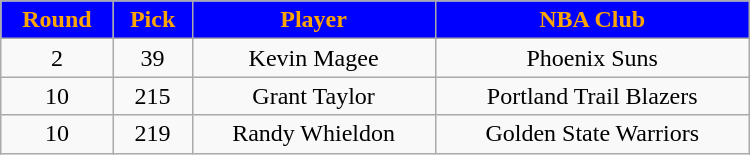<table class="wikitable" width="500">
<tr align="center"  style="background:blue;color:orange;">
<td><strong>Round</strong></td>
<td><strong>Pick</strong></td>
<td><strong>Player</strong></td>
<td><strong>NBA Club</strong></td>
</tr>
<tr align="center" bgcolor="">
<td>2</td>
<td>39</td>
<td>Kevin Magee</td>
<td>Phoenix Suns</td>
</tr>
<tr align="center" bgcolor="">
<td>10</td>
<td>215</td>
<td>Grant Taylor</td>
<td>Portland Trail Blazers</td>
</tr>
<tr align="center" bgcolor="">
<td>10</td>
<td>219</td>
<td>Randy Whieldon</td>
<td>Golden State Warriors</td>
</tr>
</table>
